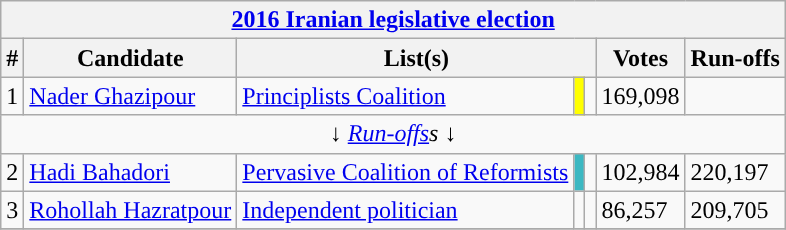<table class=wikitable style=text-align:left>
<tr>
<th colspan="7" align=center><a href='#'>2016 Iranian legislative election</a></th>
</tr>
<tr>
<th>#</th>
<th>Candidate</th>
<th colspan="3">List(s)</th>
<th>Votes</th>
<th>Run-offs</th>
</tr>
<tr>
<td>1</td>
<td><a href='#'>Nader Ghazipour</a></td>
<td><a href='#'>Principlists Coalition</a></td>
<td style="background:#FFFF00"></td>
<td></td>
<td>169,098</td>
<td></td>
</tr>
<tr>
<td colspan="7" align=center>↓ <em><a href='#'>Run-offs</a>s</em> ↓</td>
</tr>
<tr>
<td>2</td>
<td><a href='#'>Hadi Bahadori</a></td>
<td><a href='#'>Pervasive Coalition of Reformists</a></td>
<td style="background:#3cb8c2"></td>
<td></td>
<td>102,984</td>
<td>220,197</td>
</tr>
<tr>
<td>3</td>
<td><a href='#'>Rohollah Hazratpour</a></td>
<td><a href='#'>Independent politician</a></td>
<td></td>
<td></td>
<td>86,257</td>
<td>209,705</td>
</tr>
<tr>
</tr>
</table>
